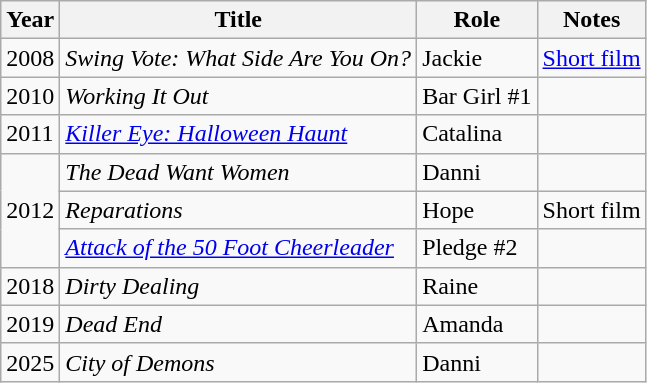<table class="wikitable">
<tr>
<th>Year</th>
<th>Title</th>
<th>Role</th>
<th>Notes</th>
</tr>
<tr>
<td>2008</td>
<td><em>Swing Vote: What Side Are You On?</em></td>
<td>Jackie</td>
<td><a href='#'>Short film</a></td>
</tr>
<tr>
<td>2010</td>
<td><em>Working It Out</em></td>
<td>Bar Girl #1</td>
<td></td>
</tr>
<tr>
<td>2011</td>
<td><em><a href='#'>Killer Eye: Halloween Haunt</a></em></td>
<td>Catalina</td>
<td></td>
</tr>
<tr>
<td rowspan="3">2012</td>
<td><em>The Dead Want Women</em></td>
<td>Danni</td>
<td></td>
</tr>
<tr>
<td><em>Reparations</em></td>
<td>Hope</td>
<td>Short film</td>
</tr>
<tr>
<td><em><a href='#'>Attack of the 50 Foot Cheerleader</a></em></td>
<td>Pledge #2</td>
<td></td>
</tr>
<tr>
<td>2018</td>
<td><em>Dirty Dealing</em></td>
<td>Raine</td>
<td></td>
</tr>
<tr>
<td>2019</td>
<td><em>Dead End</em></td>
<td>Amanda</td>
<td></td>
</tr>
<tr>
<td>2025</td>
<td><em>City of Demons</em></td>
<td>Danni</td>
<td></td>
</tr>
</table>
